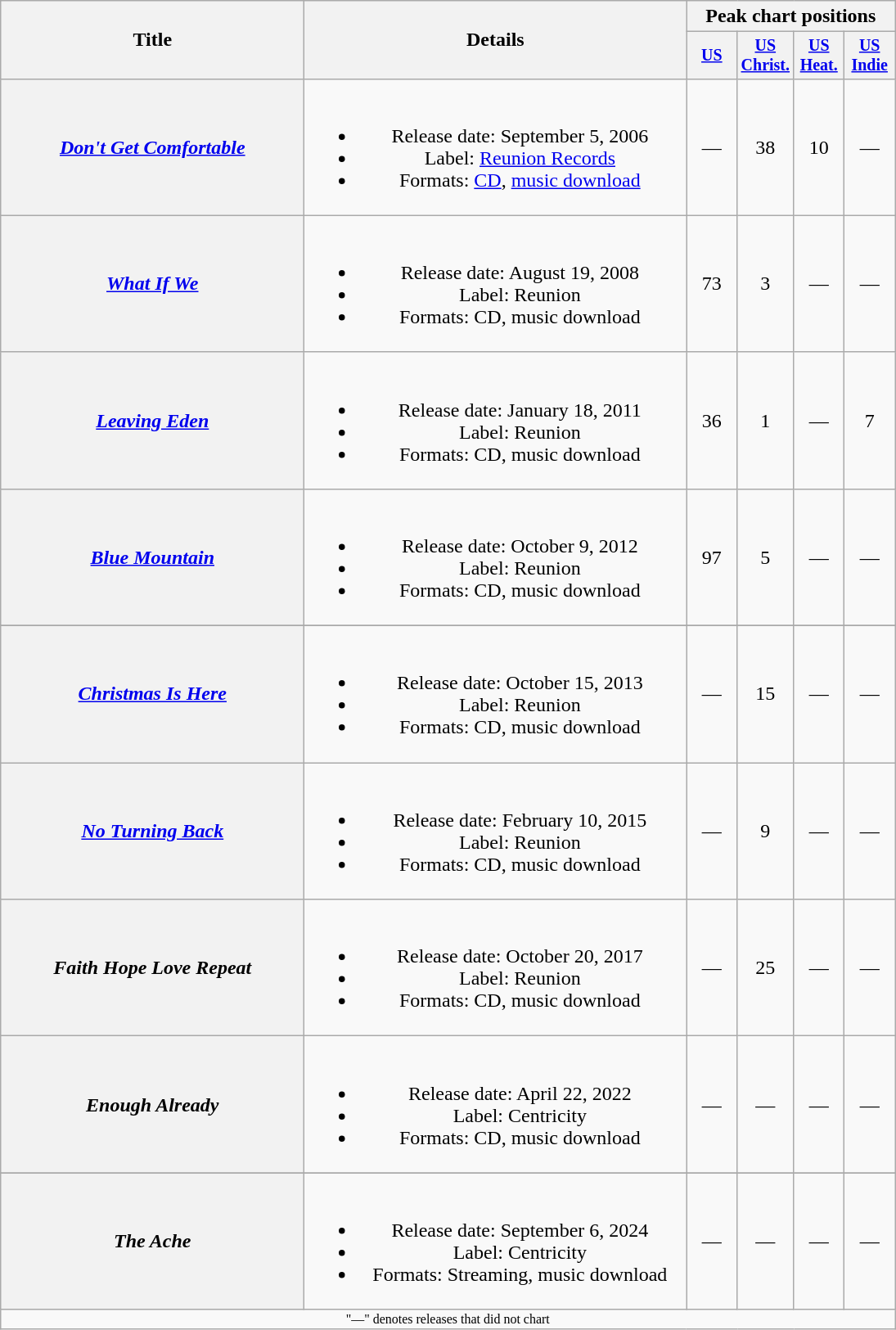<table class="wikitable plainrowheaders" style="text-align:center;">
<tr>
<th rowspan="2" style="width:15em;">Title</th>
<th rowspan="2" style="width:19em;">Details</th>
<th colspan="4">Peak chart positions</th>
</tr>
<tr style="font-size:smaller;">
<th style="width:35px;"><a href='#'>US</a><br></th>
<th style="width:35px;"><a href='#'>US Christ.</a><br></th>
<th style="width:35px;"><a href='#'>US Heat.</a><br></th>
<th style="width:35px;"><a href='#'>US Indie</a><br></th>
</tr>
<tr>
<th scope="row"><em><a href='#'>Don't Get Comfortable</a></em></th>
<td><br><ul><li>Release date: September 5, 2006</li><li>Label: <a href='#'>Reunion Records</a></li><li>Formats: <a href='#'>CD</a>, <a href='#'>music download</a></li></ul></td>
<td>—</td>
<td>38</td>
<td>10</td>
<td>—</td>
</tr>
<tr>
<th scope="row"><em><a href='#'>What If We</a></em></th>
<td><br><ul><li>Release date: August 19, 2008</li><li>Label: Reunion</li><li>Formats: CD, music download</li></ul></td>
<td>73</td>
<td>3</td>
<td>—</td>
<td>—</td>
</tr>
<tr>
<th scope="row"><em><a href='#'>Leaving Eden</a></em></th>
<td><br><ul><li>Release date: January 18, 2011</li><li>Label: Reunion</li><li>Formats: CD, music download</li></ul></td>
<td>36</td>
<td>1</td>
<td>—</td>
<td>7</td>
</tr>
<tr>
<th scope="row"><em><a href='#'>Blue Mountain</a></em></th>
<td><br><ul><li>Release date: October 9, 2012</li><li>Label: Reunion</li><li>Formats: CD, music download</li></ul></td>
<td>97</td>
<td>5</td>
<td>—</td>
<td>—</td>
</tr>
<tr>
</tr>
<tr>
<th scope="row"><em><a href='#'>Christmas Is Here</a></em></th>
<td><br><ul><li>Release date: October 15, 2013</li><li>Label: Reunion</li><li>Formats: CD, music download</li></ul></td>
<td>—</td>
<td>15</td>
<td>—</td>
<td>—</td>
</tr>
<tr>
<th scope="row"><em><a href='#'>No Turning Back</a></em></th>
<td><br><ul><li>Release date: February 10, 2015</li><li>Label: Reunion</li><li>Formats: CD, music download</li></ul></td>
<td>—</td>
<td>9</td>
<td>—</td>
<td>—</td>
</tr>
<tr>
<th scope="row"><em>Faith Hope Love Repeat</em></th>
<td><br><ul><li>Release date: October 20, 2017</li><li>Label: Reunion</li><li>Formats: CD, music download</li></ul></td>
<td>—</td>
<td>25</td>
<td>—</td>
<td>—</td>
</tr>
<tr>
<th scope="row"><em>Enough Already</em></th>
<td><br><ul><li>Release date: April 22, 2022</li><li>Label: Centricity</li><li>Formats: CD, music download</li></ul></td>
<td>—</td>
<td>—</td>
<td>—</td>
<td>—</td>
</tr>
<tr>
</tr>
<tr>
<th scope="row"><em>The Ache</em></th>
<td><br><ul><li>Release date: September 6, 2024</li><li>Label: Centricity</li><li>Formats: Streaming, music download</li></ul></td>
<td>—</td>
<td>—</td>
<td>—</td>
<td>—</td>
</tr>
<tr>
<td colspan="10" style="font-size:8pt">"—" denotes releases that did not chart</td>
</tr>
</table>
